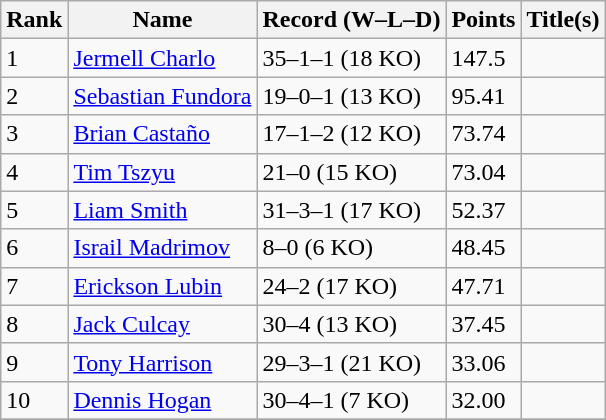<table class="wikitable">
<tr>
<th>Rank</th>
<th>Name</th>
<th>Record (W–L–D)</th>
<th>Points</th>
<th>Title(s)</th>
</tr>
<tr>
<td>1</td>
<td><a href='#'>Jermell Charlo</a></td>
<td>35–1–1 (18 KO)</td>
<td>147.5</td>
<td></td>
</tr>
<tr>
<td>2</td>
<td><a href='#'>Sebastian Fundora</a></td>
<td>19–0–1 (13 KO)</td>
<td>95.41</td>
<td></td>
</tr>
<tr>
<td>3</td>
<td><a href='#'>Brian Castaño</a></td>
<td>17–1–2 (12 KO)</td>
<td>73.74</td>
<td></td>
</tr>
<tr>
<td>4</td>
<td><a href='#'>Tim Tszyu</a></td>
<td>21–0 (15 KO)</td>
<td>73.04</td>
<td></td>
</tr>
<tr>
<td>5</td>
<td><a href='#'>Liam Smith</a></td>
<td>31–3–1 (17 KO)</td>
<td>52.37</td>
<td></td>
</tr>
<tr>
<td>6</td>
<td><a href='#'>Israil Madrimov</a></td>
<td>8–0 (6 KO)</td>
<td>48.45</td>
<td></td>
</tr>
<tr>
<td>7</td>
<td><a href='#'>Erickson Lubin</a></td>
<td>24–2 (17 KO)</td>
<td>47.71</td>
<td></td>
</tr>
<tr>
<td>8</td>
<td><a href='#'>Jack Culcay</a></td>
<td>30–4 (13 KO)</td>
<td>37.45</td>
<td></td>
</tr>
<tr>
<td>9</td>
<td><a href='#'>Tony Harrison</a></td>
<td>29–3–1 (21 KO)</td>
<td>33.06</td>
<td></td>
</tr>
<tr>
<td>10</td>
<td><a href='#'>Dennis Hogan</a></td>
<td>30–4–1 (7 KO)</td>
<td>32.00</td>
<td></td>
</tr>
<tr>
</tr>
</table>
